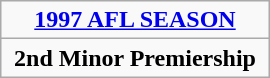<table class="wikitable"  style="width:180px; text-align:center; float:left; margin-right:1em">
<tr>
<td><strong><a href='#'>1997 AFL SEASON</a></strong></td>
</tr>
<tr>
<td><strong>2nd Minor Premiership</strong></td>
</tr>
</table>
